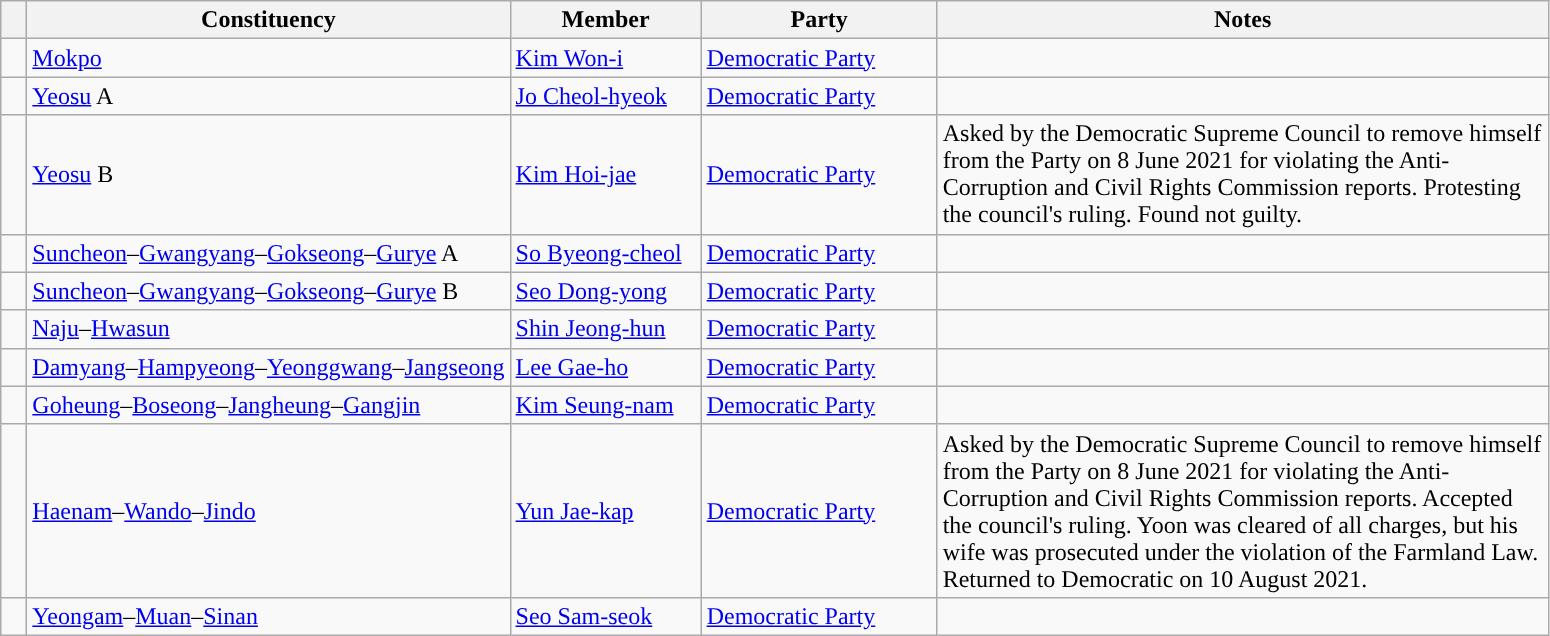<table class="wikitable sortable">
<tr>
<th scope="col" style="width:10px;" class="unsortable"></th>
<th scope="col" style="width:150px;">Constituency</th>
<th scope="col" style="width:120px;">Member</th>
<th scope="col" style="width:150px;">Party</th>
<th scope="col" style="width:400px;" class="unsortable">Notes</th>
</tr>
<tr>
<td scope="row" style="background-color:"></td>
<td><a href='#'>Mokpo</a></td>
<td><a href='#'>Kim Won-i</a></td>
<td><a href='#'>Democratic Party</a></td>
<td></td>
</tr>
<tr>
<td scope="row" style="background-color:"></td>
<td><a href='#'>Yeosu</a> A</td>
<td><a href='#'>Jo Cheol-hyeok</a></td>
<td><a href='#'>Democratic Party</a></td>
<td></td>
</tr>
<tr>
<td scope="row" style="background-color:"></td>
<td><a href='#'>Yeosu</a> B</td>
<td><a href='#'>Kim Hoi-jae</a></td>
<td><a href='#'>Democratic Party</a></td>
<td>Asked by the Democratic Supreme Council to remove himself from the Party on 8 June 2021 for violating the Anti-Corruption and Civil Rights Commission reports. Protesting the council's ruling. Found not guilty.</td>
</tr>
<tr>
<td scope="row" style="background-color:"></td>
<td><a href='#'>Suncheon</a>–<a href='#'>Gwangyang</a>–<a href='#'>Gokseong</a>–<a href='#'>Gurye</a> A</td>
<td><a href='#'>So Byeong-cheol</a></td>
<td><a href='#'>Democratic Party</a></td>
<td></td>
</tr>
<tr>
<td scope="row" style="background-color:"></td>
<td><a href='#'>Suncheon</a>–<a href='#'>Gwangyang</a>–<a href='#'>Gokseong</a>–<a href='#'>Gurye</a> B</td>
<td><a href='#'>Seo Dong-yong</a></td>
<td><a href='#'>Democratic Party</a></td>
<td></td>
</tr>
<tr>
<td scope="row" style="background-color:"></td>
<td><a href='#'>Naju</a>–<a href='#'>Hwasun</a></td>
<td><a href='#'>Shin Jeong-hun</a></td>
<td><a href='#'>Democratic Party</a></td>
<td></td>
</tr>
<tr>
<td scope="row" style="background-color:"></td>
<td><a href='#'>Damyang</a>–<a href='#'>Hampyeong</a>–<a href='#'>Yeonggwang</a>–<a href='#'>Jangseong</a></td>
<td><a href='#'>Lee Gae-ho</a></td>
<td><a href='#'>Democratic Party</a></td>
<td></td>
</tr>
<tr>
<td scope="row" style="background-color:"></td>
<td><a href='#'>Goheung</a>–<a href='#'>Boseong</a>–<a href='#'>Jangheung</a>–<a href='#'>Gangjin</a></td>
<td><a href='#'>Kim Seung-nam</a></td>
<td><a href='#'>Democratic Party</a></td>
<td></td>
</tr>
<tr>
<td scope="row" style="background-color:"></td>
<td><a href='#'>Haenam</a>–<a href='#'>Wando</a>–<a href='#'>Jindo</a></td>
<td><a href='#'>Yun Jae-kap</a></td>
<td><a href='#'>Democratic Party</a></td>
<td>Asked by the Democratic Supreme Council to remove himself from the Party on 8 June 2021 for violating the Anti-Corruption and Civil Rights Commission reports. Accepted the council's ruling. Yoon was cleared of all charges, but his wife was prosecuted under the violation of the Farmland Law. Returned to Democratic on 10 August 2021.</td>
</tr>
<tr>
<td scope="row" style="background-color:"></td>
<td><a href='#'>Yeongam</a>–<a href='#'>Muan</a>–<a href='#'>Sinan</a></td>
<td><a href='#'>Seo Sam-seok</a></td>
<td><a href='#'>Democratic Party</a></td>
<td></td>
</tr>
</table>
